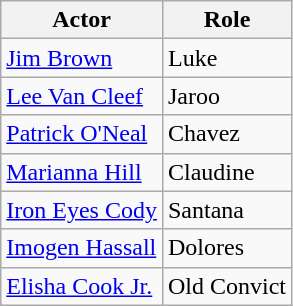<table class="wikitable">
<tr>
<th>Actor</th>
<th>Role</th>
</tr>
<tr>
<td><a href='#'>Jim Brown</a></td>
<td>Luke</td>
</tr>
<tr>
<td><a href='#'>Lee Van Cleef</a></td>
<td>Jaroo</td>
</tr>
<tr>
<td><a href='#'>Patrick O'Neal</a></td>
<td>Chavez</td>
</tr>
<tr>
<td><a href='#'>Marianna Hill</a></td>
<td>Claudine</td>
</tr>
<tr>
<td><a href='#'>Iron Eyes Cody</a></td>
<td>Santana</td>
</tr>
<tr>
<td><a href='#'>Imogen Hassall</a></td>
<td>Dolores</td>
</tr>
<tr>
<td><a href='#'>Elisha Cook Jr.</a></td>
<td>Old Convict</td>
</tr>
</table>
